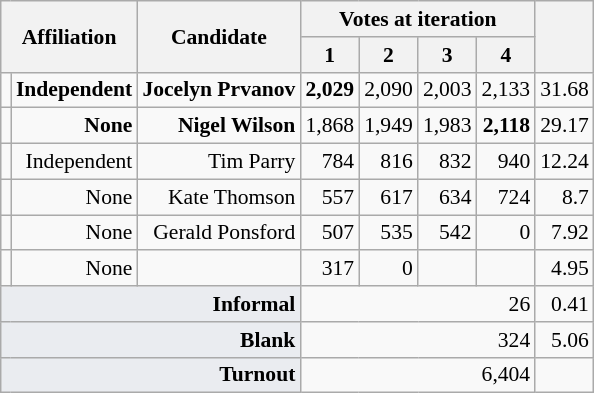<table class="wikitable col1left col2left" style="font-size:90%; text-align:right;">
<tr>
<th rowspan="2" colspan="2">Affiliation</th>
<th rowspan="2">Candidate</th>
<th colspan="4">Votes at iteration</th>
<th rowspan="2"></th>
</tr>
<tr>
<th>1</th>
<th>2</th>
<th>3</th>
<th>4</th>
</tr>
<tr>
<td></td>
<td><strong>Independent</strong></td>
<td><strong>Jocelyn Prvanov</strong></td>
<td><strong>2,029</strong></td>
<td>2,090</td>
<td>2,003</td>
<td>2,133</td>
<td>31.68</td>
</tr>
<tr>
<td></td>
<td><strong>None</strong></td>
<td><strong>Nigel Wilson</strong></td>
<td>1,868</td>
<td>1,949</td>
<td>1,983</td>
<td><strong>2,118</strong></td>
<td>29.17</td>
</tr>
<tr>
<td></td>
<td>Independent</td>
<td>Tim Parry</td>
<td>784</td>
<td>816</td>
<td>832</td>
<td>940</td>
<td>12.24</td>
</tr>
<tr>
<td></td>
<td>None</td>
<td>Kate Thomson</td>
<td>557</td>
<td>617</td>
<td>634</td>
<td>724</td>
<td>8.7</td>
</tr>
<tr>
<td></td>
<td>None</td>
<td>Gerald Ponsford</td>
<td>507</td>
<td>535</td>
<td>542</td>
<td>0</td>
<td>7.92</td>
</tr>
<tr>
<td></td>
<td>None</td>
<td></td>
<td>317</td>
<td>0</td>
<td></td>
<td></td>
<td>4.95</td>
</tr>
<tr>
<td colspan="3" style="text-align:right; background-color:#eaecf0""><strong>Informal</strong></td>
<td colspan="4" style="text-align:right">26</td>
<td>0.41</td>
</tr>
<tr>
<td colspan="3" style="text-align:right; background-color:#eaecf0""><strong>Blank</strong></td>
<td colspan="4" style="text-align:right">324</td>
<td>5.06</td>
</tr>
<tr>
<td colspan="3" style="text-align:right; background-color:#eaecf0"><strong>Turnout</strong></td>
<td colspan="4" style="text-align:right">6,404</td>
</tr>
</table>
